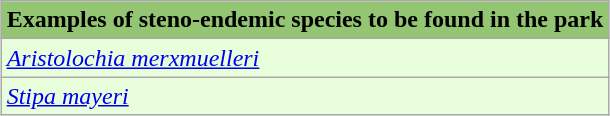<table class="wikitable" style="margin: auto">
<tr>
<th style="background: #93C572;">Examples of steno-endemic species to be found in the park</th>
</tr>
<tr>
<td style="background: #E9FFDB;"><em><a href='#'>Aristolochia merxmuelleri</a></em></td>
</tr>
<tr>
<td style="background: #E9FFDB;"><em><a href='#'>Stipa mayeri</a></em></td>
</tr>
</table>
